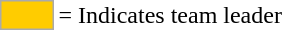<table>
<tr>
<td style="background-color:#FFCC00; border:1px solid #aaaaaa; width:2em;"></td>
<td>= Indicates team leader</td>
</tr>
</table>
